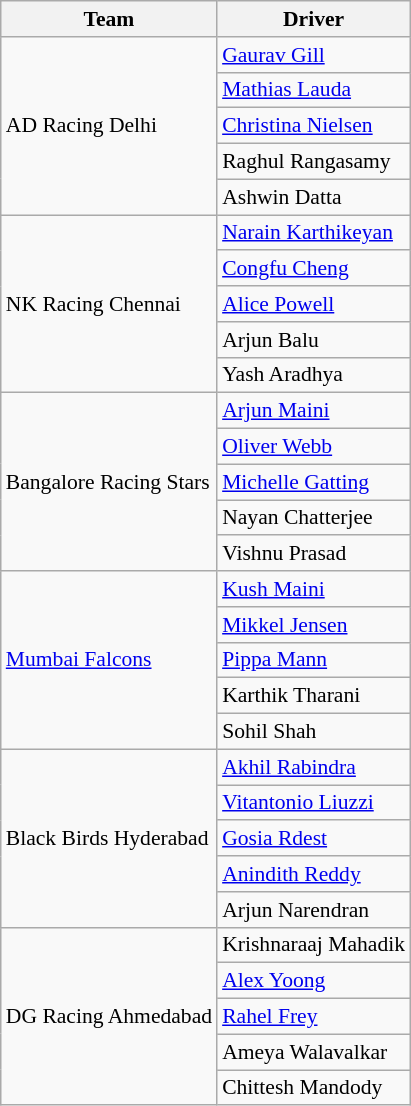<table class="wikitable" style="font-size: 90%;">
<tr>
<th>Team</th>
<th>Driver</th>
</tr>
<tr>
<td rowspan="5"> AD Racing Delhi</td>
<td> <a href='#'>Gaurav Gill</a></td>
</tr>
<tr>
<td> <a href='#'>Mathias Lauda</a></td>
</tr>
<tr>
<td> <a href='#'>Christina Nielsen</a></td>
</tr>
<tr>
<td> Raghul Rangasamy</td>
</tr>
<tr>
<td> Ashwin Datta</td>
</tr>
<tr>
<td rowspan="5"> NK Racing Chennai</td>
<td> <a href='#'>Narain Karthikeyan</a></td>
</tr>
<tr>
<td> <a href='#'>Congfu Cheng</a></td>
</tr>
<tr>
<td> <a href='#'>Alice Powell</a></td>
</tr>
<tr>
<td> Arjun Balu</td>
</tr>
<tr>
<td> Yash Aradhya</td>
</tr>
<tr>
<td rowspan="5"> Bangalore Racing Stars</td>
<td> <a href='#'>Arjun Maini</a></td>
</tr>
<tr>
<td> <a href='#'>Oliver Webb</a></td>
</tr>
<tr>
<td> <a href='#'>Michelle Gatting</a></td>
</tr>
<tr>
<td> Nayan Chatterjee</td>
</tr>
<tr>
<td> Vishnu Prasad</td>
</tr>
<tr>
<td rowspan="5"> <a href='#'>Mumbai Falcons</a></td>
<td> <a href='#'>Kush Maini</a></td>
</tr>
<tr>
<td> <a href='#'>Mikkel Jensen</a></td>
</tr>
<tr>
<td> <a href='#'>Pippa Mann</a></td>
</tr>
<tr>
<td> Karthik Tharani</td>
</tr>
<tr>
<td> Sohil Shah</td>
</tr>
<tr>
<td rowspan="5"> Black Birds Hyderabad</td>
<td> <a href='#'>Akhil Rabindra</a></td>
</tr>
<tr>
<td> <a href='#'>Vitantonio Liuzzi</a></td>
</tr>
<tr>
<td> <a href='#'>Gosia Rdest</a></td>
</tr>
<tr>
<td> <a href='#'>Anindith Reddy</a></td>
</tr>
<tr>
<td> Arjun Narendran</td>
</tr>
<tr>
<td rowspan="5"> DG Racing Ahmedabad</td>
<td> Krishnaraaj Mahadik</td>
</tr>
<tr>
<td> <a href='#'>Alex Yoong</a></td>
</tr>
<tr>
<td> <a href='#'>Rahel Frey</a></td>
</tr>
<tr>
<td> Ameya Walavalkar</td>
</tr>
<tr>
<td> Chittesh Mandody</td>
</tr>
</table>
